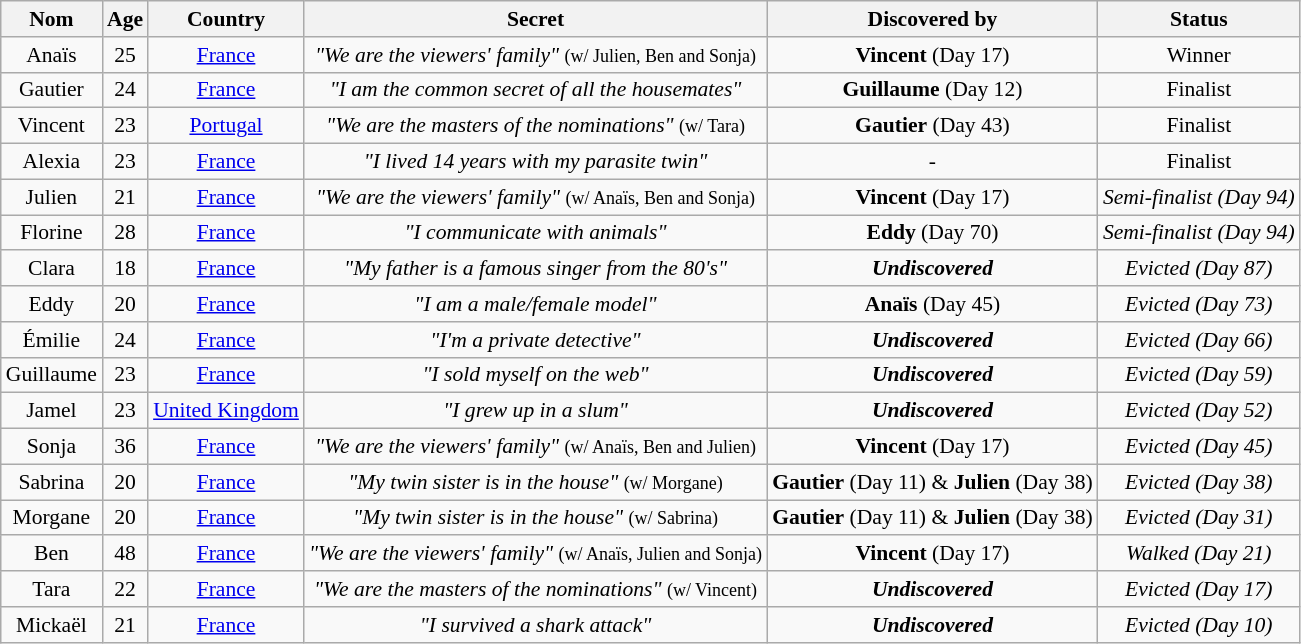<table class="wikitable sortable centre" style="text-align:center;font-size:90%;">
<tr>
<th>Nom</th>
<th>Age</th>
<th>Country</th>
<th>Secret</th>
<th>Discovered by</th>
<th>Status</th>
</tr>
<tr>
<td>Anaïs</td>
<td>25</td>
<td><a href='#'>France</a></td>
<td><em>"We are the viewers' family"</em> <small>(w/ Julien, Ben and Sonja)</small></td>
<td><strong>Vincent</strong> (Day 17)</td>
<td>Winner</td>
</tr>
<tr>
<td>Gautier</td>
<td>24</td>
<td><a href='#'>France</a></td>
<td><em>"I am the common secret of all the housemates"</em></td>
<td><strong>Guillaume</strong> (Day 12)</td>
<td>Finalist</td>
</tr>
<tr>
<td>Vincent</td>
<td>23</td>
<td><a href='#'>Portugal</a></td>
<td><em>"We are the masters of the nominations"</em>  <small>(w/ Tara)</small></td>
<td><strong>Gautier</strong> (Day 43)</td>
<td>Finalist</td>
</tr>
<tr>
<td>Alexia</td>
<td>23</td>
<td><a href='#'>France</a></td>
<td><em>"I lived 14 years with my parasite twin"</em></td>
<td>-</td>
<td>Finalist</td>
</tr>
<tr>
<td>Julien</td>
<td>21</td>
<td><a href='#'>France</a></td>
<td><em>"We are the viewers' family"</em> <small>(w/ Anaïs, Ben and Sonja)</small></td>
<td><strong>Vincent</strong> (Day 17)</td>
<td><em>Semi-finalist (Day 94)</em></td>
</tr>
<tr>
<td>Florine</td>
<td>28</td>
<td><a href='#'>France</a></td>
<td><em>"I communicate with animals"</em></td>
<td><strong>Eddy</strong> (Day 70)</td>
<td><em>Semi-finalist (Day 94)</em></td>
</tr>
<tr>
<td>Clara</td>
<td>18</td>
<td><a href='#'>France</a></td>
<td><em>"My father is a famous singer from the 80's"</em></td>
<td><strong><em>Undiscovered</em></strong></td>
<td><em>Evicted (Day 87)</em></td>
</tr>
<tr>
<td>Eddy</td>
<td>20</td>
<td><a href='#'>France</a></td>
<td><em>"I am a male/female model"</em></td>
<td><strong>Anaïs</strong> (Day 45)</td>
<td><em>Evicted (Day 73)</em></td>
</tr>
<tr>
<td>Émilie</td>
<td>24</td>
<td><a href='#'>France</a></td>
<td><em>"I'm a private detective"</em></td>
<td><strong><em>Undiscovered</em></strong></td>
<td><em>Evicted (Day 66)</em></td>
</tr>
<tr>
<td>Guillaume</td>
<td>23</td>
<td><a href='#'>France</a></td>
<td><em>"I sold myself on the web"</em></td>
<td><strong><em>Undiscovered</em></strong></td>
<td><em>Evicted (Day 59)</em></td>
</tr>
<tr>
<td>Jamel</td>
<td>23</td>
<td><a href='#'>United Kingdom</a></td>
<td><em>"I grew up in a slum"</em></td>
<td><strong><em>Undiscovered</em></strong></td>
<td><em>Evicted (Day 52)</em></td>
</tr>
<tr>
<td>Sonja</td>
<td>36</td>
<td><a href='#'>France</a></td>
<td><em>"We are the viewers' family"</em> <small>(w/ Anaïs, Ben and Julien)</small></td>
<td><strong>Vincent</strong> (Day 17)</td>
<td><em>Evicted</em> <em>(Day 45)</em></td>
</tr>
<tr>
<td>Sabrina</td>
<td>20</td>
<td><a href='#'>France</a></td>
<td><em>"My twin sister is in the house"</em> <small>(w/ Morgane)</small></td>
<td><strong>Gautier</strong> (Day 11) & <strong>Julien</strong> (Day 38)</td>
<td><em>Evicted (Day 38)</em></td>
</tr>
<tr>
<td>Morgane</td>
<td>20</td>
<td><a href='#'>France</a></td>
<td><em>"My twin sister is in the house"</em> <small>(w/ Sabrina)</small></td>
<td><strong>Gautier</strong> (Day 11) & <strong>Julien</strong> (Day 38)</td>
<td><em>Evicted (Day 31)</em></td>
</tr>
<tr>
<td>Ben</td>
<td>48</td>
<td><a href='#'>France</a></td>
<td><em>"We are the viewers' family"</em> <small>(w/ Anaïs, Julien and Sonja)</small></td>
<td><strong>Vincent</strong> (Day 17)</td>
<td><em>Walked (Day 21)</em></td>
</tr>
<tr>
<td>Tara</td>
<td>22</td>
<td><a href='#'>France</a></td>
<td><em>"We are the masters of the nominations"</em> <small>(w/ Vincent)</small></td>
<td><strong><em>Undiscovered</em></strong></td>
<td><em>Evicted (Day 17)</em></td>
</tr>
<tr>
<td>Mickaël</td>
<td>21</td>
<td><a href='#'>France</a></td>
<td><em>"I survived a shark attack"</em></td>
<td><strong><em>Undiscovered</em></strong></td>
<td><em>Evicted (Day 10)</em></td>
</tr>
</table>
